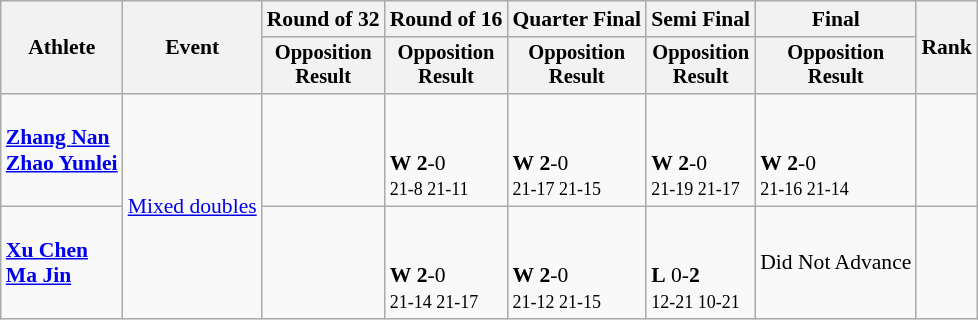<table class="wikitable" style="font-size:90%">
<tr>
<th rowspan=2>Athlete</th>
<th rowspan=2>Event</th>
<th>Round of 32</th>
<th>Round of 16</th>
<th>Quarter Final</th>
<th>Semi Final</th>
<th>Final</th>
<th rowspan=2>Rank</th>
</tr>
<tr style="font-size:95%">
<th>Opposition<br>Result</th>
<th>Opposition<br>Result</th>
<th>Opposition<br>Result</th>
<th>Opposition<br>Result</th>
<th>Opposition<br>Result</th>
</tr>
<tr>
<td><strong><a href='#'>Zhang Nan</a><br><a href='#'>Zhao Yunlei</a></strong></td>
<td rowspan=2><a href='#'>Mixed doubles</a></td>
<td></td>
<td><br><br><strong>W</strong> <strong>2</strong>-0<br><small>21-8 21-11</small></td>
<td><br><br><strong>W</strong> <strong>2</strong>-0<br><small>21-17 21-15</small></td>
<td><br><br><strong>W</strong> <strong>2</strong>-0<br><small>21-19 21-17</small></td>
<td><br><br><strong>W</strong> <strong>2</strong>-0<br><small>21-16 21-14</small></td>
<td align=center></td>
</tr>
<tr>
<td><strong><a href='#'>Xu Chen</a><br><a href='#'>Ma Jin</a></strong></td>
<td></td>
<td><br><br><strong>W</strong> <strong>2</strong>-0<br><small>21-14 21-17</small></td>
<td><br><br><strong>W</strong> <strong>2</strong>-0<br><small>21-12 21-15</small></td>
<td><br><br><strong>L</strong> 0-<strong>2</strong><br><small>12-21 10-21</small></td>
<td style="text-align:center;">Did Not Advance</td>
<td align=center></td>
</tr>
</table>
